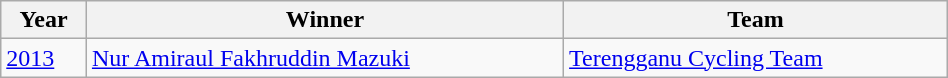<table class="wikitable" style="font-size:100%" width=50%>
<tr>
<th>Year</th>
<th>Winner</th>
<th>Team</th>
</tr>
<tr>
<td><a href='#'>2013</a></td>
<td> <a href='#'>Nur Amiraul Fakhruddin Mazuki</a></td>
<td><a href='#'>Terengganu Cycling Team</a></td>
</tr>
</table>
